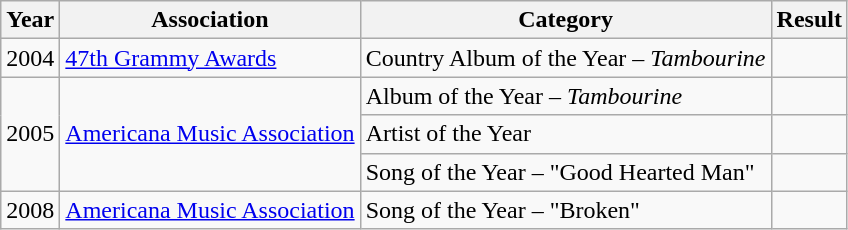<table class="wikitable">
<tr>
<th>Year</th>
<th>Association</th>
<th>Category</th>
<th>Result</th>
</tr>
<tr>
<td>2004</td>
<td><a href='#'>47th Grammy Awards</a></td>
<td>Country Album of the Year – <em>Tambourine</em></td>
<td></td>
</tr>
<tr>
<td rowspan="3">2005</td>
<td rowspan="3"><a href='#'>Americana Music Association</a></td>
<td>Album of the Year – <em>Tambourine</em></td>
<td></td>
</tr>
<tr>
<td>Artist of the Year</td>
<td></td>
</tr>
<tr>
<td>Song of the Year – "Good Hearted Man"</td>
<td></td>
</tr>
<tr>
<td>2008</td>
<td><a href='#'>Americana Music Association</a></td>
<td>Song of the Year – "Broken"</td>
<td></td>
</tr>
</table>
